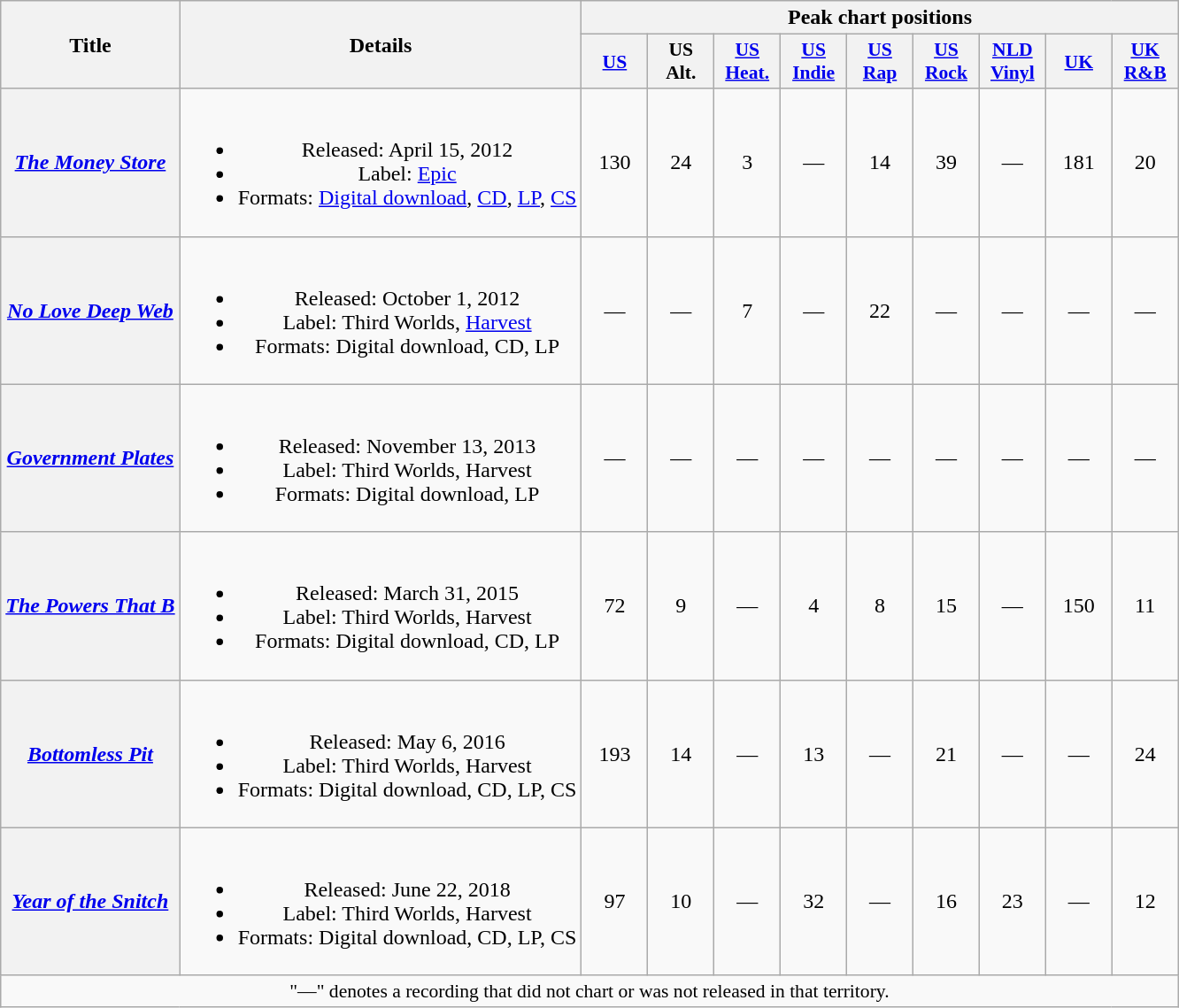<table class="wikitable plainrowheaders" style="text-align:center;">
<tr>
<th scope="col" rowspan="2">Title</th>
<th scope="col" rowspan="2">Details</th>
<th scope="col" colspan="9">Peak chart positions</th>
</tr>
<tr>
<th scope="col" style="width:3em; font-size:90%;"><a href='#'>US</a><br></th>
<th scope="col" style="width:3em; font-size:90%;">US<br>Alt.<br></th>
<th scope="col" style="width:3em; font-size:90%;"><a href='#'>US<br>Heat.</a><br></th>
<th scope="col" style="width:3em; font-size:90%;"><a href='#'>US<br>Indie</a><br></th>
<th scope="col" style="width:3em; font-size:90%;"><a href='#'>US<br>Rap</a><br></th>
<th scope="col" style="width:3em; font-size:90%;"><a href='#'>US<br>Rock</a><br></th>
<th scope="col" style="width:3em; font-size:90%;"><a href='#'>NLD<br>Vinyl</a><br></th>
<th scope="col" style="width:3em; font-size:90%;"><a href='#'>UK</a></th>
<th scope="col" style="width:3em; font-size:90%;"><a href='#'>UK<br>R&B</a></th>
</tr>
<tr>
<th scope="row"><em><a href='#'>The Money Store</a></em></th>
<td><br><ul><li>Released: April 15, 2012 </li><li>Label: <a href='#'>Epic</a></li><li>Formats: <a href='#'>Digital download</a>, <a href='#'>CD</a>, <a href='#'>LP</a>, <a href='#'>CS</a></li></ul></td>
<td>130</td>
<td>24</td>
<td>3</td>
<td>—</td>
<td>14</td>
<td>39</td>
<td>—</td>
<td>181<br></td>
<td>20<br></td>
</tr>
<tr>
<th scope="row"><em><a href='#'>No Love Deep Web</a></em></th>
<td><br><ul><li>Released: October 1, 2012 </li><li>Label: Third Worlds, <a href='#'>Harvest</a></li><li>Formats: Digital download, CD, LP</li></ul></td>
<td>—</td>
<td>—</td>
<td>7</td>
<td>—</td>
<td>22</td>
<td>—</td>
<td>—</td>
<td>—</td>
<td>—</td>
</tr>
<tr>
<th scope="row"><em><a href='#'>Government Plates</a></em></th>
<td><br><ul><li>Released: November 13, 2013 </li><li>Label: Third Worlds, Harvest</li><li>Formats: Digital download, LP</li></ul></td>
<td>—</td>
<td>—</td>
<td>—</td>
<td>—</td>
<td>—</td>
<td>—</td>
<td>—</td>
<td>—</td>
<td>—</td>
</tr>
<tr>
<th scope="row"><em><a href='#'>The Powers That B</a></em></th>
<td><br><ul><li>Released: March 31, 2015 </li><li>Label: Third Worlds, Harvest</li><li>Formats: Digital download, CD, LP</li></ul></td>
<td>72</td>
<td>9</td>
<td>—</td>
<td>4</td>
<td>8</td>
<td>15</td>
<td>—</td>
<td>150<br></td>
<td>11<br></td>
</tr>
<tr>
<th scope="row"><em><a href='#'>Bottomless Pit</a></em></th>
<td><br><ul><li>Released: May 6, 2016 </li><li>Label: Third Worlds, Harvest</li><li>Formats: Digital download, CD, LP, CS</li></ul></td>
<td>193</td>
<td>14</td>
<td>—</td>
<td>13</td>
<td>—</td>
<td>21</td>
<td>—</td>
<td>—</td>
<td>24<br></td>
</tr>
<tr>
<th scope="row"><em><a href='#'>Year of the Snitch</a></em></th>
<td><br><ul><li>Released: June 22, 2018 </li><li>Label: Third Worlds, Harvest</li><li>Formats: Digital download, CD, LP, CS</li></ul></td>
<td>97</td>
<td>10</td>
<td>—</td>
<td>32</td>
<td>—</td>
<td>16</td>
<td>23</td>
<td>—</td>
<td>12<br></td>
</tr>
<tr>
<td colspan="12" style="font-size:90%">"—" denotes a recording that did not chart or was not released in that territory.</td>
</tr>
</table>
